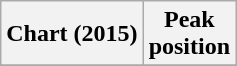<table class="wikitable plainrowheaders sortable" style="text-align:center;">
<tr>
<th scope="col">Chart (2015)</th>
<th scope="col">Peak<br>position</th>
</tr>
<tr>
</tr>
</table>
